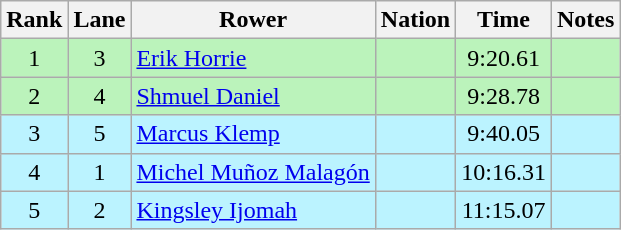<table class="wikitable sortable" style="text-align:center">
<tr>
<th>Rank</th>
<th>Lane</th>
<th>Rower</th>
<th>Nation</th>
<th>Time</th>
<th>Notes</th>
</tr>
<tr bgcolor=bbf3bb>
<td>1</td>
<td>3</td>
<td align=left><a href='#'>Erik Horrie</a></td>
<td align=left></td>
<td>9:20.61</td>
<td></td>
</tr>
<tr bgcolor=bbf3bb>
<td>2</td>
<td>4</td>
<td align=left><a href='#'>Shmuel Daniel</a></td>
<td align=left></td>
<td>9:28.78</td>
<td></td>
</tr>
<tr bgcolor=bbf3ff>
<td>3</td>
<td>5</td>
<td align=left><a href='#'>Marcus Klemp</a></td>
<td align=left></td>
<td>9:40.05</td>
<td></td>
</tr>
<tr bgcolor=bbf3ff>
<td>4</td>
<td>1</td>
<td align=left><a href='#'>Michel Muñoz Malagón</a></td>
<td align=left></td>
<td>10:16.31</td>
<td></td>
</tr>
<tr bgcolor=bbf3ff>
<td>5</td>
<td>2</td>
<td align=left><a href='#'>Kingsley Ijomah</a></td>
<td align=left></td>
<td>11:15.07</td>
<td></td>
</tr>
</table>
